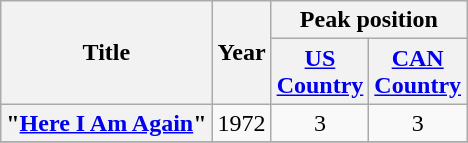<table class="wikitable plainrowheaders" style="text-align:center;">
<tr>
<th scope="col" rowspan = "2">Title</th>
<th scope="col" rowspan = "2">Year</th>
<th scope="col" colspan="2">Peak position</th>
</tr>
<tr>
<th><a href='#'>US<br>Country</a><br></th>
<th scope="col"><a href='#'>CAN<br>Country</a><br></th>
</tr>
<tr>
<th scope = "row">"<a href='#'>Here I Am Again</a>"</th>
<td>1972</td>
<td>3</td>
<td>3</td>
</tr>
<tr>
</tr>
</table>
